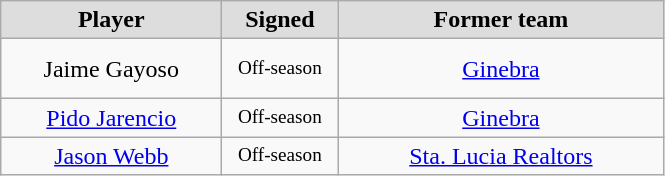<table class="wikitable" style="text-align: center">
<tr align="center" bgcolor="#dddddd">
<td style="width:140px"><strong>Player</strong></td>
<td style="width:70px"><strong>Signed</strong></td>
<td style="width:210px"><strong>Former team</strong></td>
</tr>
<tr style="height:40px">
<td>Jaime Gayoso</td>
<td style="font-size: 80%">Off-season</td>
<td><a href='#'>Ginebra</a></td>
</tr>
<tr>
<td><a href='#'>Pido Jarencio</a></td>
<td style="font-size: 80%">Off-season</td>
<td><a href='#'>Ginebra</a></td>
</tr>
<tr>
<td><a href='#'>Jason Webb</a></td>
<td style="font-size: 80%">Off-season</td>
<td><a href='#'>Sta. Lucia Realtors</a></td>
</tr>
</table>
